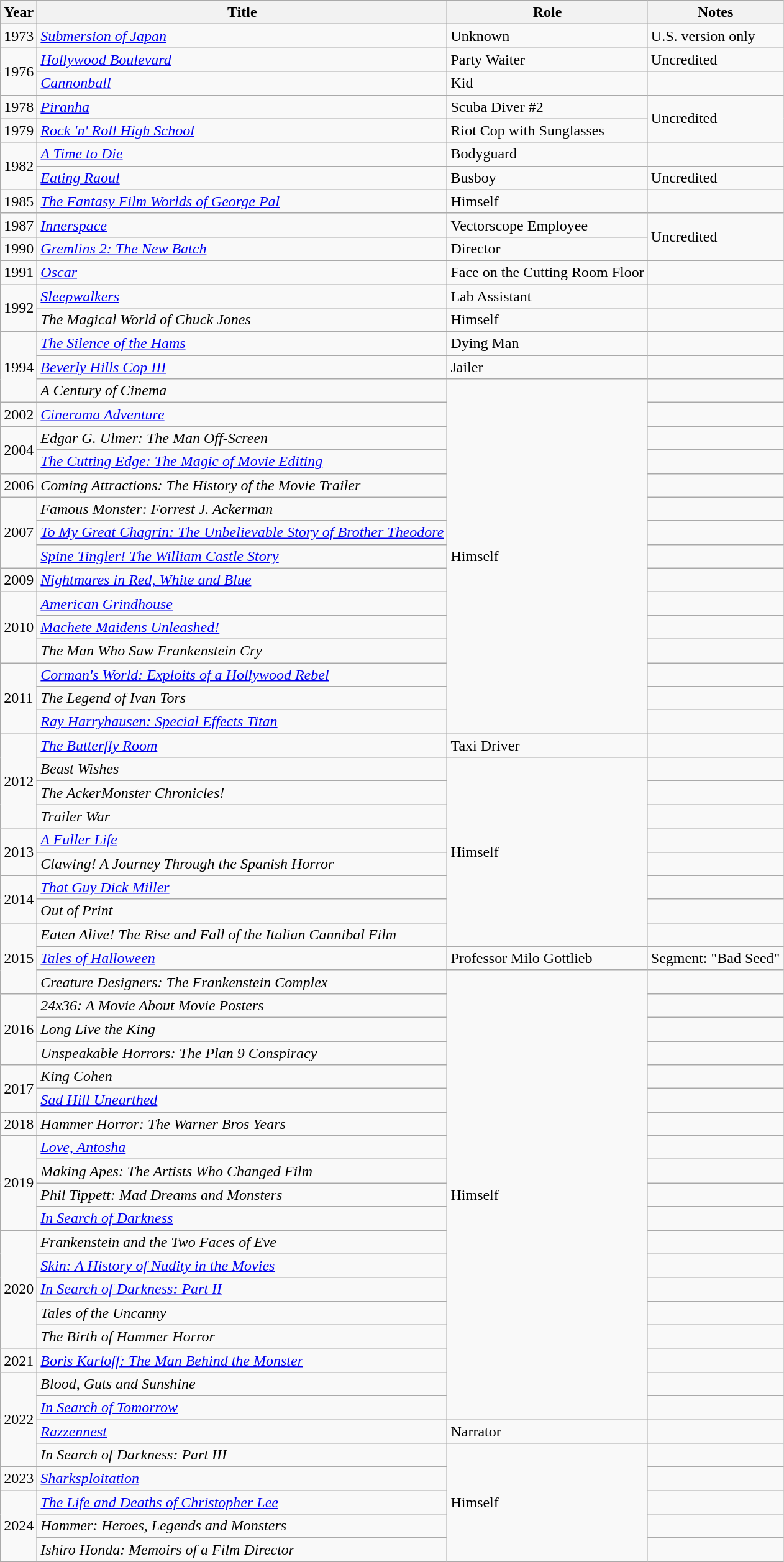<table class="wikitable">
<tr>
<th>Year</th>
<th>Title</th>
<th>Role</th>
<th>Notes</th>
</tr>
<tr>
<td>1973</td>
<td><em><a href='#'>Submersion of Japan</a></em></td>
<td>Unknown</td>
<td>U.S. version only</td>
</tr>
<tr>
<td rowspan="2">1976</td>
<td><em><a href='#'>Hollywood Boulevard</a></em></td>
<td>Party Waiter</td>
<td>Uncredited</td>
</tr>
<tr>
<td><em><a href='#'>Cannonball</a></em></td>
<td>Kid</td>
<td></td>
</tr>
<tr>
<td>1978</td>
<td><em><a href='#'>Piranha</a></em></td>
<td>Scuba Diver #2</td>
<td rowspan="2">Uncredited</td>
</tr>
<tr>
<td>1979</td>
<td><em><a href='#'>Rock 'n' Roll High School</a></em></td>
<td>Riot Cop with Sunglasses</td>
</tr>
<tr>
<td rowspan="2">1982</td>
<td><em><a href='#'>A Time to Die</a></em></td>
<td>Bodyguard</td>
<td></td>
</tr>
<tr>
<td><em><a href='#'>Eating Raoul</a></em></td>
<td>Busboy</td>
<td>Uncredited</td>
</tr>
<tr>
<td>1985</td>
<td><em><a href='#'>The Fantasy Film Worlds of George Pal</a></em></td>
<td>Himself</td>
<td></td>
</tr>
<tr>
<td>1987</td>
<td><em><a href='#'>Innerspace</a></em></td>
<td>Vectorscope Employee</td>
<td rowspan="2">Uncredited</td>
</tr>
<tr>
<td>1990</td>
<td><em><a href='#'>Gremlins 2: The New Batch</a></em></td>
<td>Director</td>
</tr>
<tr>
<td>1991</td>
<td><em><a href='#'>Oscar</a></em></td>
<td>Face on the Cutting Room Floor</td>
<td></td>
</tr>
<tr>
<td rowspan="2">1992</td>
<td><em><a href='#'>Sleepwalkers</a></em></td>
<td>Lab Assistant</td>
<td></td>
</tr>
<tr>
<td><em>The Magical World of Chuck Jones</em></td>
<td>Himself</td>
<td></td>
</tr>
<tr>
<td rowspan="3">1994</td>
<td><em><a href='#'>The Silence of the Hams</a></em></td>
<td>Dying Man</td>
<td></td>
</tr>
<tr>
<td><em><a href='#'>Beverly Hills Cop III</a></em></td>
<td>Jailer</td>
<td></td>
</tr>
<tr>
<td><em>A Century of Cinema</em></td>
<td rowspan="15">Himself</td>
<td></td>
</tr>
<tr>
<td>2002</td>
<td><em><a href='#'>Cinerama Adventure</a></em></td>
<td></td>
</tr>
<tr>
<td rowspan="2">2004</td>
<td><em>Edgar G. Ulmer: The Man Off-Screen</em></td>
<td></td>
</tr>
<tr>
<td><em><a href='#'>The Cutting Edge: The Magic of Movie Editing</a></em></td>
<td></td>
</tr>
<tr>
<td>2006</td>
<td><em>Coming Attractions: The History of the Movie Trailer</em></td>
<td></td>
</tr>
<tr>
<td rowspan="3">2007</td>
<td><em>Famous Monster: Forrest J. Ackerman</em></td>
<td></td>
</tr>
<tr>
<td><em><a href='#'>To My Great Chagrin: The Unbelievable Story of Brother Theodore</a></em></td>
<td></td>
</tr>
<tr>
<td><em><a href='#'>Spine Tingler! The William Castle Story</a></em></td>
<td></td>
</tr>
<tr>
<td>2009</td>
<td><em><a href='#'>Nightmares in Red, White and Blue</a></em></td>
<td></td>
</tr>
<tr>
<td rowspan="3">2010</td>
<td><em><a href='#'>American Grindhouse</a></em></td>
<td></td>
</tr>
<tr>
<td><em><a href='#'>Machete Maidens Unleashed!</a></em></td>
<td></td>
</tr>
<tr>
<td><em>The Man Who Saw Frankenstein Cry</em></td>
<td></td>
</tr>
<tr>
<td rowspan="3">2011</td>
<td><em><a href='#'>Corman's World: Exploits of a Hollywood Rebel</a></em></td>
<td></td>
</tr>
<tr>
<td><em>The Legend of Ivan Tors</em></td>
<td></td>
</tr>
<tr>
<td><em><a href='#'>Ray Harryhausen: Special Effects Titan</a></em></td>
<td></td>
</tr>
<tr>
<td rowspan="4">2012</td>
<td><em><a href='#'>The Butterfly Room</a></em></td>
<td>Taxi Driver</td>
<td></td>
</tr>
<tr>
<td><em>Beast Wishes</em></td>
<td rowspan="8">Himself</td>
<td></td>
</tr>
<tr>
<td><em>The AckerMonster Chronicles!</em></td>
<td></td>
</tr>
<tr>
<td><em>Trailer War</em></td>
<td></td>
</tr>
<tr>
<td rowspan="2">2013</td>
<td><em><a href='#'>A Fuller Life</a></em></td>
<td></td>
</tr>
<tr>
<td><em>Clawing! A Journey Through the Spanish Horror</em></td>
<td></td>
</tr>
<tr>
<td rowspan="2">2014</td>
<td><em><a href='#'>That Guy Dick Miller</a></em></td>
<td></td>
</tr>
<tr>
<td><em>Out of Print</em></td>
<td></td>
</tr>
<tr>
<td rowspan="3">2015</td>
<td><em>Eaten Alive! The Rise and Fall of the Italian Cannibal Film</em></td>
<td></td>
</tr>
<tr>
<td><em><a href='#'>Tales of Halloween</a></em></td>
<td>Professor Milo Gottlieb</td>
<td>Segment: "Bad Seed"</td>
</tr>
<tr>
<td><em>Creature Designers: The Frankenstein Complex</em></td>
<td rowspan="19">Himself</td>
<td></td>
</tr>
<tr>
<td rowspan="3">2016</td>
<td><em>24x36: A Movie About Movie Posters</em></td>
<td></td>
</tr>
<tr>
<td><em>Long Live the King</em></td>
<td></td>
</tr>
<tr>
<td><em>Unspeakable Horrors: The Plan 9 Conspiracy</em></td>
<td></td>
</tr>
<tr>
<td rowspan="2">2017</td>
<td><em>King Cohen</em></td>
<td></td>
</tr>
<tr>
<td><em><a href='#'>Sad Hill Unearthed</a></em></td>
<td></td>
</tr>
<tr>
<td>2018</td>
<td><em>Hammer Horror: The Warner Bros Years</em></td>
<td></td>
</tr>
<tr>
<td rowspan="4">2019</td>
<td><em><a href='#'>Love, Antosha</a></em></td>
<td></td>
</tr>
<tr>
<td><em>Making Apes: The Artists Who Changed Film</em></td>
<td></td>
</tr>
<tr>
<td><em>Phil Tippett: Mad Dreams and Monsters</em></td>
<td></td>
</tr>
<tr>
<td><em><a href='#'>In Search of Darkness</a></em></td>
<td></td>
</tr>
<tr>
<td rowspan="5">2020</td>
<td><em>Frankenstein and the Two Faces of Eve</em></td>
<td></td>
</tr>
<tr>
<td><em><a href='#'>Skin: A History of Nudity in the Movies</a></em></td>
<td></td>
</tr>
<tr>
<td><em><a href='#'>In Search of Darkness: Part II</a></em></td>
<td></td>
</tr>
<tr>
<td><em>Tales of the Uncanny</em></td>
<td></td>
</tr>
<tr>
<td><em>The Birth of Hammer Horror</em></td>
<td></td>
</tr>
<tr>
<td>2021</td>
<td><em><a href='#'>Boris Karloff: The Man Behind the Monster</a></em></td>
<td></td>
</tr>
<tr>
<td rowspan="4">2022</td>
<td><em>Blood, Guts and Sunshine</em></td>
<td></td>
</tr>
<tr>
<td><em><a href='#'>In Search of Tomorrow</a></em></td>
<td></td>
</tr>
<tr>
<td><em><a href='#'>Razzennest</a></em></td>
<td>Narrator</td>
<td></td>
</tr>
<tr>
<td><em>In Search of Darkness: Part III</em></td>
<td rowspan="5">Himself</td>
<td></td>
</tr>
<tr>
<td>2023</td>
<td><em><a href='#'>Sharksploitation</a></em></td>
<td></td>
</tr>
<tr>
<td rowspan="3">2024</td>
<td><em><a href='#'>The Life and Deaths of Christopher Lee</a></em></td>
<td></td>
</tr>
<tr>
<td><em>Hammer: Heroes, Legends and Monsters</em></td>
<td></td>
</tr>
<tr>
<td><em>Ishiro Honda: Memoirs of a Film Director</em></td>
<td></td>
</tr>
</table>
